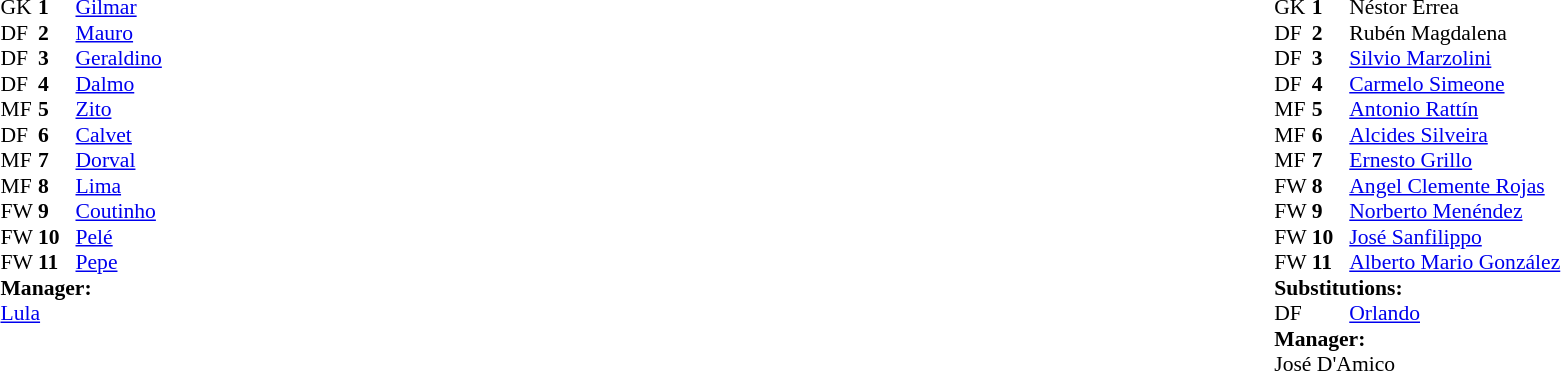<table width=100%>
<tr>
<td valign="top" width="50%"><br><table style="font-size:90%" cellspacing="0" cellpadding="0">
<tr>
<td colspan="4"></td>
</tr>
<tr>
<th width=25></th>
<th width=25></th>
</tr>
<tr>
<td>GK</td>
<td><strong>1</strong></td>
<td> <a href='#'>Gilmar</a></td>
</tr>
<tr>
<td>DF</td>
<td><strong>2</strong></td>
<td> <a href='#'>Mauro</a></td>
</tr>
<tr>
<td>DF</td>
<td><strong>3</strong></td>
<td> <a href='#'>Geraldino</a></td>
</tr>
<tr>
<td>DF</td>
<td><strong>4</strong></td>
<td> <a href='#'>Dalmo</a></td>
</tr>
<tr>
<td>MF</td>
<td><strong>5</strong></td>
<td> <a href='#'>Zito</a></td>
</tr>
<tr>
<td>DF</td>
<td><strong>6</strong></td>
<td> <a href='#'>Calvet</a></td>
</tr>
<tr>
<td>MF</td>
<td><strong>7</strong></td>
<td> <a href='#'>Dorval</a></td>
</tr>
<tr>
<td>MF</td>
<td><strong>8</strong></td>
<td> <a href='#'>Lima</a></td>
</tr>
<tr>
<td>FW</td>
<td><strong>9</strong></td>
<td> <a href='#'>Coutinho</a></td>
</tr>
<tr>
<td>FW</td>
<td><strong>10</strong></td>
<td> <a href='#'>Pelé</a></td>
</tr>
<tr>
<td>FW</td>
<td><strong>11</strong></td>
<td> <a href='#'>Pepe</a></td>
</tr>
<tr>
<td colspan=3><strong>Manager:</strong></td>
</tr>
<tr>
<td colspan=4> <a href='#'>Lula</a></td>
</tr>
</table>
</td>
<td valign="top" width="50%"><br><table style="font-size:90%" cellspacing="0" cellpadding="0" align=center>
<tr>
<td colspan="4"></td>
</tr>
<tr>
<th width=25></th>
<th width=25></th>
</tr>
<tr>
<td>GK</td>
<td><strong>1</strong></td>
<td> Néstor Errea</td>
</tr>
<tr>
<td>DF</td>
<td><strong>2</strong></td>
<td> Rubén Magdalena</td>
</tr>
<tr>
<td>DF</td>
<td><strong>3</strong></td>
<td> <a href='#'>Silvio Marzolini</a></td>
<td></td>
<td></td>
</tr>
<tr>
<td>DF</td>
<td><strong>4</strong></td>
<td> <a href='#'>Carmelo Simeone</a></td>
</tr>
<tr>
<td>MF</td>
<td><strong>5</strong></td>
<td> <a href='#'>Antonio Rattín</a></td>
</tr>
<tr>
<td>MF</td>
<td><strong>6</strong></td>
<td> <a href='#'>Alcides Silveira</a></td>
</tr>
<tr>
<td>MF</td>
<td><strong>7</strong></td>
<td> <a href='#'>Ernesto Grillo</a></td>
</tr>
<tr>
<td>FW</td>
<td><strong>8</strong></td>
<td> <a href='#'>Angel Clemente Rojas</a></td>
</tr>
<tr>
<td>FW</td>
<td><strong>9</strong></td>
<td> <a href='#'>Norberto Menéndez</a></td>
</tr>
<tr>
<td>FW</td>
<td><strong>10</strong></td>
<td> <a href='#'>José Sanfilippo</a></td>
</tr>
<tr>
<td>FW</td>
<td><strong>11</strong></td>
<td> <a href='#'>Alberto Mario González</a></td>
</tr>
<tr>
<td colspan=3><strong>Substitutions:</strong></td>
</tr>
<tr>
<td>DF</td>
<td></td>
<td> <a href='#'>Orlando</a></td>
<td></td>
<td></td>
</tr>
<tr>
<td colspan=3><strong>Manager:</strong></td>
</tr>
<tr>
<td colspan=4> José D'Amico</td>
</tr>
</table>
</td>
</tr>
</table>
